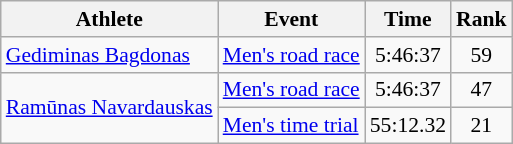<table class=wikitable style="font-size:90%">
<tr>
<th>Athlete</th>
<th>Event</th>
<th>Time</th>
<th>Rank</th>
</tr>
<tr align=center>
<td align=left><a href='#'>Gediminas Bagdonas</a></td>
<td align=left><a href='#'>Men's road race</a></td>
<td>5:46:37</td>
<td>59</td>
</tr>
<tr align=center>
<td align=left rowspan=2><a href='#'>Ramūnas Navardauskas</a></td>
<td align=left><a href='#'>Men's road race</a></td>
<td>5:46:37</td>
<td>47</td>
</tr>
<tr align=center>
<td align=left><a href='#'>Men's time trial</a></td>
<td>55:12.32</td>
<td>21</td>
</tr>
</table>
